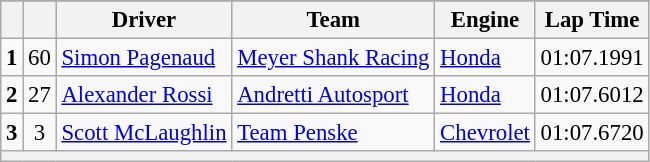<table class="wikitable" style="font-size:95%;">
<tr>
</tr>
<tr>
<th></th>
<th></th>
<th>Driver</th>
<th>Team</th>
<th>Engine</th>
<th>Lap Time</th>
</tr>
<tr>
<td style="text-align:center;"><strong>1</strong></td>
<td style="text-align:center;">60</td>
<td> <a href='#'>Simon Pagenaud</a> <strong></strong></td>
<td><a href='#'>Meyer Shank Racing</a></td>
<td><a href='#'>Honda</a></td>
<td>01:07.1991</td>
</tr>
<tr>
<td style="text-align:center;"><strong>2</strong></td>
<td style="text-align:center;">27</td>
<td> <a href='#'>Alexander Rossi</a> <strong></strong></td>
<td><a href='#'>Andretti Autosport</a></td>
<td><a href='#'>Honda</a></td>
<td>01:07.6012</td>
</tr>
<tr>
<td style="text-align:center;"><strong>3</strong></td>
<td style="text-align:center;">3</td>
<td> <a href='#'>Scott McLaughlin</a></td>
<td><a href='#'>Team Penske</a></td>
<td><a href='#'>Chevrolet</a></td>
<td>01:07.6720</td>
</tr>
<tr>
<th colspan=6></th>
</tr>
</table>
